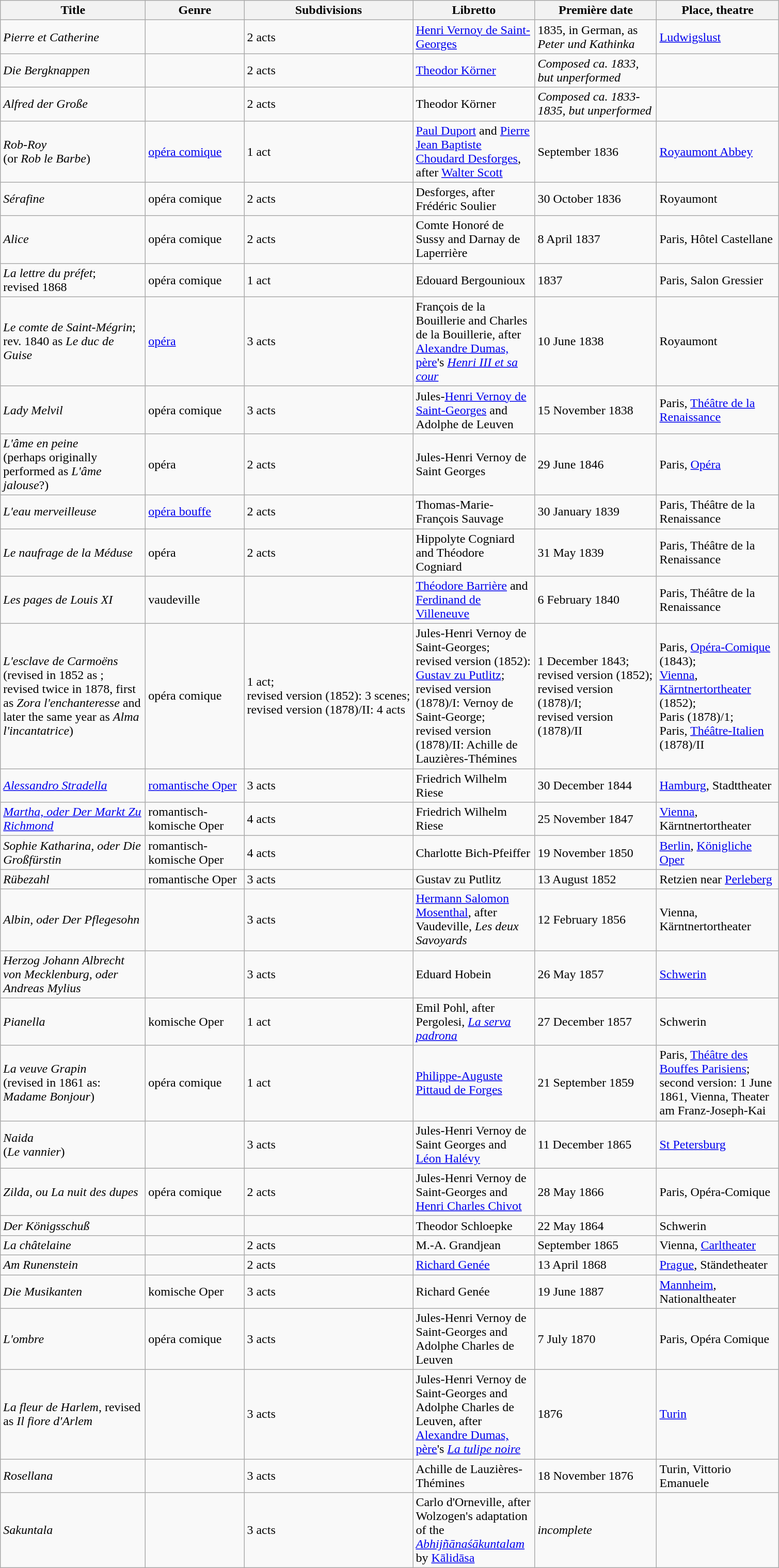<table class="wikitable sortable">
<tr>
<th width="180px">Title</th>
<th width="120px">Genre</th>
<th>Sub­divisions</th>
<th width="150px">Libretto</th>
<th width="150px">Première date</th>
<th width="150px">Place, theatre</th>
</tr>
<tr>
<td><em>Pierre et Catherine</em></td>
<td></td>
<td>2 acts</td>
<td><a href='#'>Henri Vernoy de Saint-Georges</a></td>
<td>1835, in German, as <em>Peter und Kathinka</em></td>
<td><a href='#'>Ludwigslust</a></td>
</tr>
<tr>
<td><em>Die Bergknappen</em></td>
<td></td>
<td>2 acts</td>
<td><a href='#'>Theodor Körner</a></td>
<td> <em>Composed ca. 1833, but unperformed</em></td>
<td></td>
</tr>
<tr>
<td><em>Alfred der Große</em></td>
<td></td>
<td>2 acts</td>
<td>Theodor Körner</td>
<td> <em>Composed ca. 1833-1835, but unperformed</em></td>
<td></td>
</tr>
<tr>
<td><em>Rob-Roy</em><br>(or <em>Rob le Barbe</em>)</td>
<td><a href='#'>opéra comique</a></td>
<td>1 act</td>
<td><a href='#'>Paul Duport</a> and <a href='#'>Pierre Jean Baptiste Choudard Desforges</a>, after <a href='#'>Walter Scott</a></td>
<td>September 1836</td>
<td><a href='#'>Royaumont Abbey</a></td>
</tr>
<tr>
<td><em>Sérafine</em></td>
<td>opéra comique</td>
<td>2 acts</td>
<td>Desforges, after Frédéric Soulier</td>
<td>30 October 1836</td>
<td>Royaumont</td>
</tr>
<tr>
<td><em>Alice</em></td>
<td>opéra comique</td>
<td>2 acts</td>
<td>Comte Honoré de Sussy and Darnay de Laperrière</td>
<td>8 April 1837</td>
<td>Paris, Hôtel Castellane</td>
</tr>
<tr>
<td><em>La lettre du préfet</em>;<br>revised 1868</td>
<td>opéra comique</td>
<td>1 act</td>
<td>Edouard Bergounioux</td>
<td>1837</td>
<td>Paris, Salon Gressier</td>
</tr>
<tr>
<td><em>Le comte de Saint-Mégrin</em>;<br>rev. 1840 as <em>Le duc de Guise</em></td>
<td><a href='#'>opéra</a></td>
<td>3 acts</td>
<td>François de la Bouillerie and Charles de la Bouillerie, after <a href='#'>Alexandre Dumas, père</a>'s <em><a href='#'>Henri III et sa cour</a></em></td>
<td>10 June 1838</td>
<td>Royaumont</td>
</tr>
<tr>
<td><em>Lady Melvil</em></td>
<td>opéra comique</td>
<td>3 acts</td>
<td>Jules-<a href='#'>Henri Vernoy de Saint-Georges</a> and Adolphe de Leuven</td>
<td>15 November 1838</td>
<td>Paris, <a href='#'>Théâtre de la Renaissance</a></td>
</tr>
<tr>
<td><em>L'âme en peine</em><br>(perhaps originally performed as <em>L'âme jalouse</em>?)</td>
<td>opéra</td>
<td>2 acts</td>
<td> Jules-Henri Vernoy de Saint Georges</td>
<td>29 June 1846</td>
<td>Paris, <a href='#'>Opéra</a></td>
</tr>
<tr>
<td><em>L'eau merveilleuse</em></td>
<td><a href='#'>opéra bouffe</a></td>
<td>2 acts</td>
<td>Thomas-Marie-François Sauvage</td>
<td>30 January 1839</td>
<td>Paris, Théâtre de la Renaissance</td>
</tr>
<tr>
<td><em>Le naufrage de la Méduse</em></td>
<td>opéra</td>
<td>2 acts</td>
<td>Hippolyte Cogniard and Théodore Cogniard</td>
<td>31 May 1839</td>
<td>Paris, Théâtre de la Renaissance</td>
</tr>
<tr>
<td><em>Les pages de Louis XI</em></td>
<td>vaudeville</td>
<td></td>
<td><a href='#'>Théodore Barrière</a> and <a href='#'>Ferdinand de Villeneuve</a></td>
<td>6 February 1840</td>
<td>Paris, Théâtre de la Renaissance</td>
</tr>
<tr>
<td><em>L'esclave de Carmoëns</em><br>(revised in 1852 as <em></em>;<br>revised twice in 1878, first as <em>Zora l'enchanteresse</em> and later the same year as <em>Alma l'incantatrice</em>)</td>
<td>opéra comique</td>
<td>1 act;<br>revised version (1852): 3 scenes;<br>revised version (1878)/II: 4 acts</td>
<td>Jules-Henri Vernoy de Saint-Georges;<br>revised version (1852): <a href='#'>Gustav zu Putlitz</a>;<br>revised version (1878)/I: Vernoy de Saint-George;<br>revised version (1878)/II: Achille de Lauzières-Thémines</td>
<td>1 December 1843;<br>revised version (1852);<br>revised version (1878)/I;<br>revised version (1878)/II</td>
<td>Paris, <a href='#'>Opéra-Comique</a> (1843);<br><a href='#'>Vienna</a>, <a href='#'>Kärntnertortheater</a> (1852);<br>Paris (1878)/1;<br>Paris, <a href='#'>Théâtre-Italien</a> (1878)/II</td>
</tr>
<tr>
<td><em><a href='#'>Alessandro Stradella</a></em></td>
<td><a href='#'>romantische Oper</a></td>
<td>3 acts</td>
<td>Friedrich Wilhelm Riese</td>
<td>30 December 1844</td>
<td><a href='#'>Hamburg</a>, Stadttheater</td>
</tr>
<tr>
<td><em><a href='#'>Martha, oder Der Markt Zu Richmond</a></em></td>
<td>romantisch-komische Oper</td>
<td>4 acts</td>
<td>Friedrich Wilhelm Riese</td>
<td>25 November 1847</td>
<td><a href='#'>Vienna</a>, Kärntnertortheater</td>
</tr>
<tr>
<td><em>Sophie Katharina, oder Die Großfürstin</em></td>
<td>romantisch-komische Oper</td>
<td>4 acts</td>
<td>Charlotte Bich-Pfeiffer</td>
<td>19 November 1850</td>
<td><a href='#'>Berlin</a>, <a href='#'>Königliche Oper</a></td>
</tr>
<tr>
<td><em>Rübezahl</em></td>
<td>romantische Oper</td>
<td>3 acts</td>
<td>Gustav zu Putlitz</td>
<td>13 August 1852</td>
<td>Retzien near <a href='#'>Perleberg</a></td>
</tr>
<tr>
<td><em>Albin, oder Der Pflegesohn</em></td>
<td></td>
<td>3 acts</td>
<td><a href='#'>Hermann Salomon Mosenthal</a>, after Vaudeville, <em>Les deux Savoyards</em></td>
<td>12 February 1856</td>
<td>Vienna, Kärntnertortheater</td>
</tr>
<tr>
<td><em>Herzog Johann Albrecht von Mecklenburg, oder Andreas Mylius</em></td>
<td></td>
<td>3 acts</td>
<td>Eduard Hobein</td>
<td>26 May 1857</td>
<td><a href='#'>Schwerin</a></td>
</tr>
<tr>
<td><em>Pianella</em></td>
<td>komische Oper</td>
<td>1 act</td>
<td>Emil Pohl, after Pergolesi, <em><a href='#'>La serva padrona</a></em></td>
<td>27 December 1857</td>
<td>Schwerin</td>
</tr>
<tr>
<td><em>La veuve Grapin</em><br>(revised in 1861 as: <em>Madame Bonjour</em>)</td>
<td>opéra comique</td>
<td>1 act</td>
<td><a href='#'>Philippe-Auguste Pittaud de Forges</a></td>
<td>21 September 1859</td>
<td>Paris, <a href='#'>Théâtre des Bouffes Parisiens</a>;<br>second version: 1 June 1861, Vienna, Theater am Franz-Joseph-Kai</td>
</tr>
<tr>
<td><em>Naida</em><br>(<em>Le vannier</em>)</td>
<td></td>
<td>3 acts</td>
<td>Jules-Henri Vernoy de Saint Georges and <a href='#'>Léon Halévy</a></td>
<td> 11 December 1865</td>
<td><a href='#'>St Petersburg</a></td>
</tr>
<tr>
<td><em>Zilda, ou La nuit des dupes</em></td>
<td>opéra comique</td>
<td>2 acts</td>
<td>Jules-Henri Vernoy de Saint-Georges and <a href='#'>Henri Charles Chivot</a></td>
<td>28 May 1866</td>
<td>Paris, Opéra-Comique</td>
</tr>
<tr>
<td><em>Der Königsschuß</em></td>
<td></td>
<td></td>
<td>Theodor Schloepke</td>
<td>22 May 1864</td>
<td>Schwerin</td>
</tr>
<tr>
<td><em>La châtelaine</em></td>
<td></td>
<td>2 acts</td>
<td>M.-A. Grandjean</td>
<td>September 1865</td>
<td>Vienna, <a href='#'>Carltheater</a></td>
</tr>
<tr>
<td><em>Am Runenstein</em></td>
<td></td>
<td>2 acts</td>
<td><a href='#'>Richard Genée</a></td>
<td>13 April 1868</td>
<td><a href='#'>Prague</a>, Ständetheater</td>
</tr>
<tr>
<td><em>Die Musikanten</em></td>
<td>komische Oper</td>
<td>3 acts</td>
<td>Richard Genée</td>
<td>19 June 1887</td>
<td><a href='#'>Mannheim</a>, Nationaltheater</td>
</tr>
<tr>
<td><em>L'ombre</em></td>
<td>opéra comique</td>
<td>3 acts</td>
<td> Jules-Henri Vernoy de Saint-Georges and Adolphe Charles de Leuven</td>
<td>7 July 1870</td>
<td>Paris, Opéra Comique</td>
</tr>
<tr>
<td><em>La fleur de Harlem</em>, revised as <em>Il fiore d'Arlem</em></td>
<td></td>
<td>3 acts</td>
<td>Jules-Henri Vernoy de Saint-Georges and Adolphe Charles de Leuven, after <a href='#'>Alexandre Dumas, père</a>'s <em><a href='#'>La tulipe noire</a></em></td>
<td>1876</td>
<td><a href='#'>Turin</a></td>
</tr>
<tr>
<td><em>Rosellana</em></td>
<td></td>
<td>3 acts</td>
<td> Achille de Lauzières-Thémines</td>
<td>18 November 1876</td>
<td>Turin, Vittorio Emanuele</td>
</tr>
<tr>
<td><em>Sakuntala</em></td>
<td></td>
<td>3 acts</td>
<td>Carlo d'Orneville, after Wolzogen's adaptation of the <em><a href='#'>Abhijñānaśākuntalam</a></em> by <a href='#'>Kālidāsa</a></td>
<td><em>incomplete</em></td>
<td></td>
</tr>
</table>
